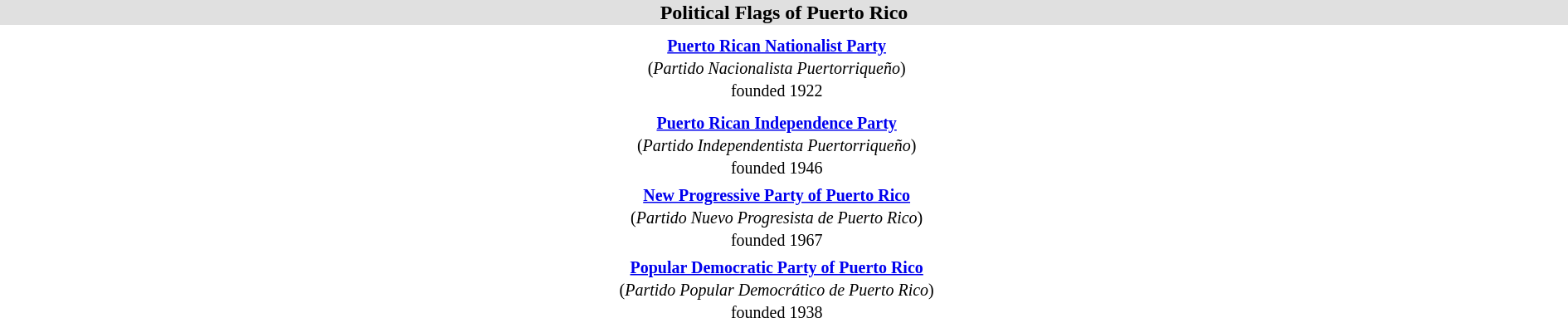<table class=toccolours style="width: 100%; margin-bottom: 0.5em;">
<tr>
<th colspan="9" style="background-color: #E0E0E0;text-align:center;">Political Flags of Puerto Rico</th>
</tr>
<tr>
<td align="center"></td>
</tr>
<tr>
<td align="center"><small><strong><a href='#'>Puerto Rican Nationalist Party</a></strong><br> (<em>Partido Nacionalista Puertorriqueño</em>)<br> founded 1922</small></td>
</tr>
<tr>
<td align="center"></td>
<td align="center"></td>
</tr>
<tr>
<td align="center"><small><strong><a href='#'>Puerto Rican Independence Party</a></strong><br> (<em>Partido Independentista Puertorriqueño</em>)<br> founded 1946</small></td>
</tr>
<tr>
<td align="center"><small><strong><a href='#'>New Progressive Party of Puerto Rico</a></strong><br> (<em>Partido Nuevo Progresista de Puerto Rico</em>)<br> founded 1967</small></td>
</tr>
<tr>
<td align="center"><small><strong><a href='#'>Popular Democratic Party of Puerto Rico</a></strong><br> (<em>Partido Popular Democrático de Puerto Rico</em>)<br> founded 1938</small></td>
</tr>
<tr>
</tr>
</table>
